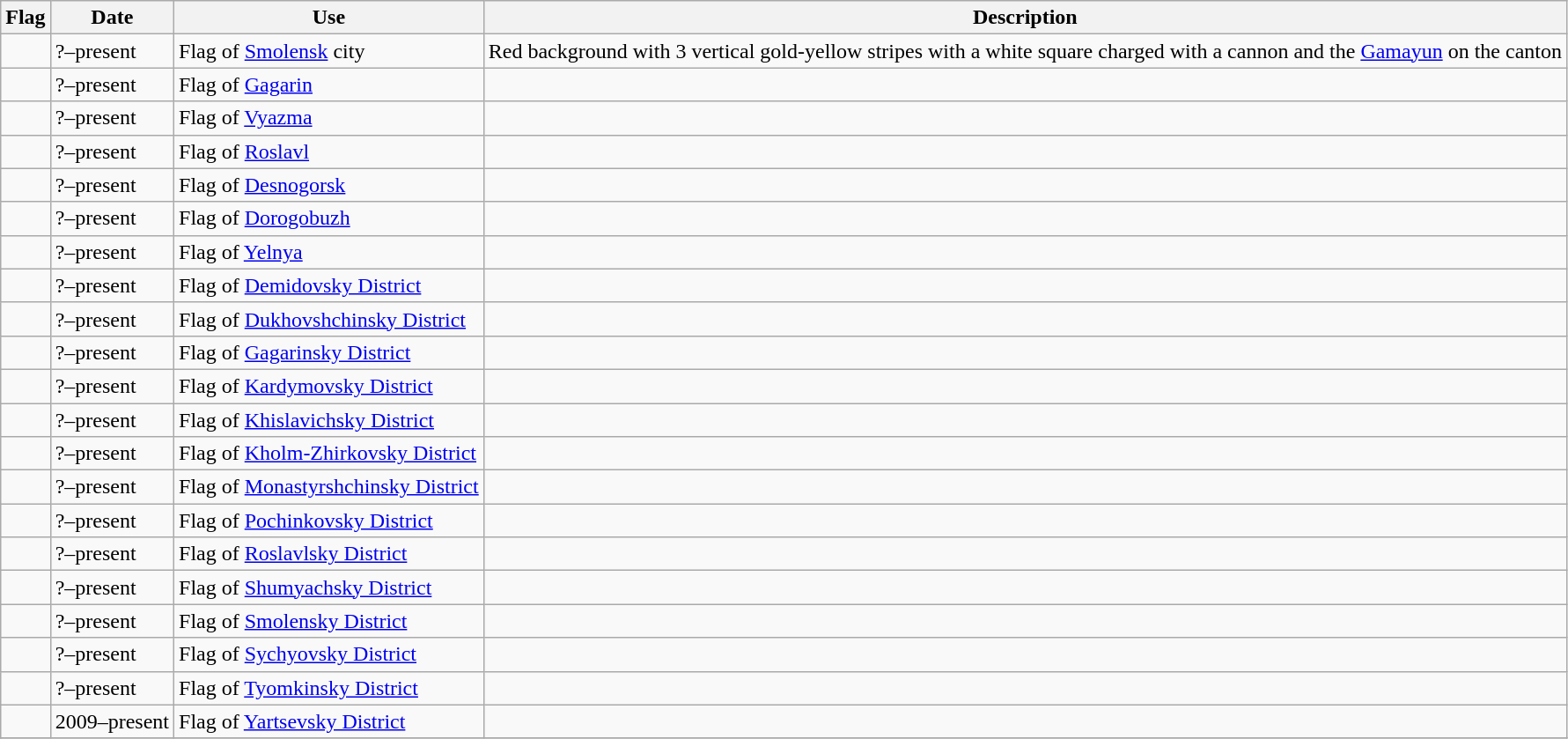<table class="wikitable">
<tr>
<th>Flag</th>
<th>Date</th>
<th>Use</th>
<th>Description</th>
</tr>
<tr>
<td></td>
<td>?–present</td>
<td>Flag of <a href='#'>Smolensk</a> city</td>
<td>Red background with 3 vertical gold-yellow stripes with a white square charged with a cannon and the <a href='#'>Gamayun</a> on the canton</td>
</tr>
<tr>
<td></td>
<td>?–present</td>
<td>Flag of <a href='#'>Gagarin</a></td>
<td></td>
</tr>
<tr>
<td></td>
<td>?–present</td>
<td>Flag of <a href='#'>Vyazma</a></td>
<td></td>
</tr>
<tr>
<td></td>
<td>?–present</td>
<td>Flag of <a href='#'>Roslavl</a></td>
<td></td>
</tr>
<tr>
<td></td>
<td>?–present</td>
<td>Flag of <a href='#'>Desnogorsk</a></td>
<td></td>
</tr>
<tr>
<td></td>
<td>?–present</td>
<td>Flag of <a href='#'>Dorogobuzh</a></td>
<td></td>
</tr>
<tr>
<td></td>
<td>?–present</td>
<td>Flag of <a href='#'>Yelnya</a></td>
<td></td>
</tr>
<tr>
<td></td>
<td>?–present</td>
<td>Flag of <a href='#'>Demidovsky District</a></td>
<td></td>
</tr>
<tr>
<td></td>
<td>?–present</td>
<td>Flag of <a href='#'>Dukhovshchinsky District</a></td>
<td></td>
</tr>
<tr>
<td></td>
<td>?–present</td>
<td>Flag of <a href='#'>Gagarinsky District</a></td>
<td></td>
</tr>
<tr>
<td></td>
<td>?–present</td>
<td>Flag of <a href='#'>Kardymovsky District</a></td>
<td></td>
</tr>
<tr>
<td></td>
<td>?–present</td>
<td>Flag of <a href='#'>Khislavichsky District</a></td>
<td></td>
</tr>
<tr>
<td></td>
<td>?–present</td>
<td>Flag of <a href='#'>Kholm-Zhirkovsky District</a></td>
<td></td>
</tr>
<tr>
<td></td>
<td>?–present</td>
<td>Flag of <a href='#'>Monastyrshchinsky District</a></td>
<td></td>
</tr>
<tr>
<td></td>
<td>?–present</td>
<td>Flag of  <a href='#'>Pochinkovsky District</a></td>
<td></td>
</tr>
<tr>
<td></td>
<td>?–present</td>
<td>Flag of <a href='#'>Roslavlsky District</a></td>
<td></td>
</tr>
<tr>
<td></td>
<td>?–present</td>
<td>Flag of <a href='#'>Shumyachsky District</a></td>
<td></td>
</tr>
<tr>
<td></td>
<td>?–present</td>
<td>Flag of <a href='#'>Smolensky District</a></td>
<td></td>
</tr>
<tr>
<td></td>
<td>?–present</td>
<td>Flag of <a href='#'>Sychyovsky District</a></td>
<td></td>
</tr>
<tr>
<td></td>
<td>?–present</td>
<td>Flag of <a href='#'>Tyomkinsky District</a></td>
<td></td>
</tr>
<tr>
<td></td>
<td>2009–present</td>
<td>Flag of <a href='#'>Yartsevsky District</a></td>
<td></td>
</tr>
<tr>
</tr>
</table>
